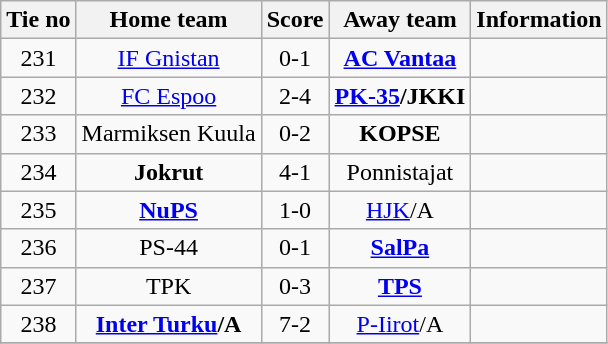<table class="wikitable" style="text-align:center">
<tr>
<th style= width="40px">Tie no</th>
<th style= width="150px">Home team</th>
<th style= width="60px">Score</th>
<th style= width="150px">Away team</th>
<th style= width="30px">Information</th>
</tr>
<tr>
<td>231</td>
<td><a href='#'>IF Gnistan</a></td>
<td>0-1</td>
<td><strong><a href='#'>AC Vantaa</a></strong></td>
<td></td>
</tr>
<tr>
<td>232</td>
<td><a href='#'>FC Espoo</a></td>
<td>2-4</td>
<td><strong><a href='#'>PK-35</a>/JKKI</strong></td>
<td></td>
</tr>
<tr>
<td>233</td>
<td>Marmiksen Kuula</td>
<td>0-2</td>
<td><strong>KOPSE</strong></td>
<td></td>
</tr>
<tr>
<td>234</td>
<td><strong>Jokrut</strong></td>
<td>4-1</td>
<td>Ponnistajat</td>
<td></td>
</tr>
<tr>
<td>235</td>
<td><strong><a href='#'>NuPS</a></strong></td>
<td>1-0</td>
<td><a href='#'>HJK</a>/A</td>
<td></td>
</tr>
<tr>
<td>236</td>
<td>PS-44</td>
<td>0-1</td>
<td><strong><a href='#'>SalPa</a></strong></td>
<td></td>
</tr>
<tr>
<td>237</td>
<td>TPK</td>
<td>0-3</td>
<td><strong><a href='#'>TPS</a></strong></td>
<td></td>
</tr>
<tr>
<td>238</td>
<td><strong><a href='#'>Inter Turku</a>/A</strong></td>
<td>7-2</td>
<td><a href='#'>P-Iirot</a>/A</td>
<td></td>
</tr>
<tr>
</tr>
</table>
